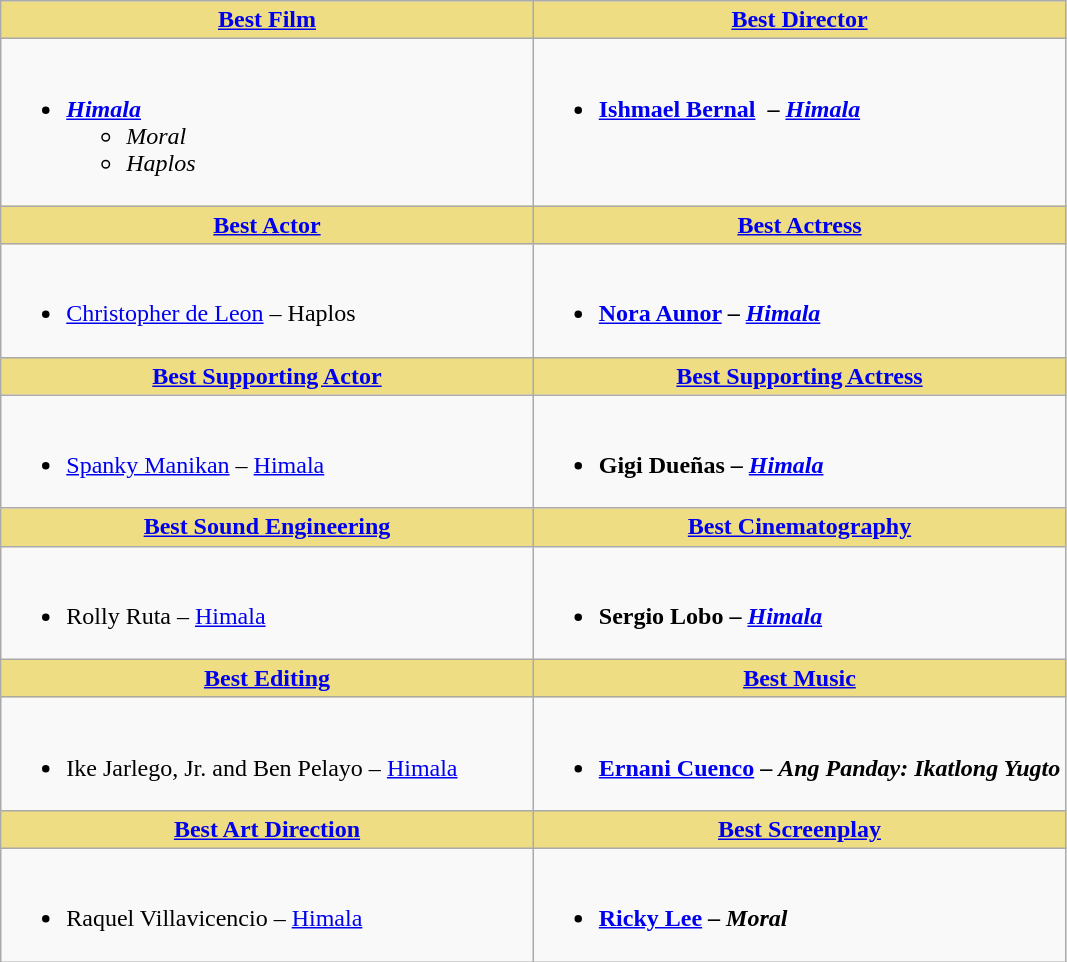<table class=wikitable>
<tr>
<th style="background:#EEDD82; width:50%"><a href='#'>Best Film</a></th>
<th style="background:#EEDD82; width:50%"><a href='#'>Best Director</a></th>
</tr>
<tr>
<td valign="top"><br><ul><li><strong><em><a href='#'>Himala</a></em></strong><ul><li><em>Moral</em></li><li><em>Haplos</em></li></ul></li></ul></td>
<td valign="top"><br><ul><li><strong><a href='#'>Ishmael Bernal</a>  – <em><a href='#'>Himala</a><strong><em></li></ul></td>
</tr>
<tr>
<th style="background:#EEDD82; width:50%"><a href='#'>Best Actor</a></th>
<th style="background:#EEDD82; width:50%"><a href='#'>Best Actress</a></th>
</tr>
<tr>
<td valign="top"><br><ul><li></strong><a href='#'>Christopher de Leon</a> – </em>Haplos</em></strong></li></ul></td>
<td valign="top"><br><ul><li><strong><a href='#'>Nora Aunor</a> – <em><a href='#'>Himala</a><strong><em></li></ul></td>
</tr>
<tr>
<th style="background:#EEDD82; width:50%"><a href='#'>Best Supporting Actor</a></th>
<th style="background:#EEDD82; width:50%"><a href='#'>Best Supporting Actress</a></th>
</tr>
<tr>
<td valign="top"><br><ul><li></strong><a href='#'>Spanky Manikan</a> – </em><a href='#'>Himala</a></em></strong></li></ul></td>
<td valign="top"><br><ul><li><strong>Gigi Dueñas – <em><a href='#'>Himala</a><strong><em></li></ul></td>
</tr>
<tr>
<th style="background:#EEDD82; width:50%"><a href='#'>Best Sound Engineering</a></th>
<th style="background:#EEDD82; width:50%"><a href='#'>Best Cinematography</a></th>
</tr>
<tr>
<td valign="top"><br><ul><li></strong>Rolly Ruta – </em><a href='#'>Himala</a></em></strong></li></ul></td>
<td valign="top"><br><ul><li><strong>Sergio Lobo – <em><a href='#'>Himala</a><strong><em></li></ul></td>
</tr>
<tr>
<th style="background:#EEDD82; width:50%"><a href='#'>Best Editing</a></th>
<th style="background:#EEDD82; width:50%"><a href='#'>Best Music</a></th>
</tr>
<tr>
<td valign="top"><br><ul><li></strong>Ike Jarlego, Jr. and Ben Pelayo – </em><a href='#'>Himala</a></em></strong></li></ul></td>
<td valign="top"><br><ul><li><strong><a href='#'>Ernani Cuenco</a> – <em>Ang Panday: Ikatlong Yugto<strong><em></li></ul></td>
</tr>
<tr>
<th style="background:#EEDD82; width:50%"><a href='#'>Best Art Direction</a></th>
<th style="background:#EEDD82; width:50%"><a href='#'>Best Screenplay</a></th>
</tr>
<tr>
<td valign="top"><br><ul><li></strong>Raquel Villavicencio – </em><a href='#'>Himala</a></em></strong></li></ul></td>
<td valign="top"><br><ul><li><strong><a href='#'>Ricky Lee</a> – <em>Moral<strong><em></li></ul></td>
</tr>
</table>
